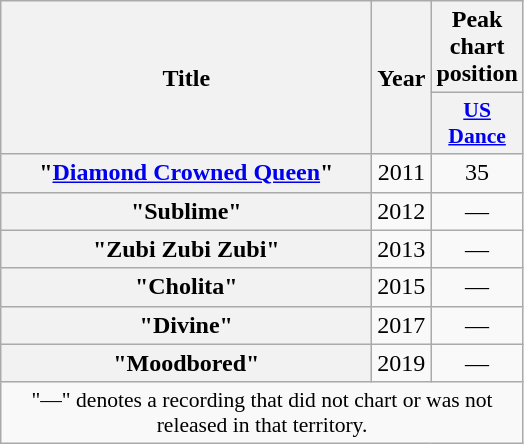<table class="wikitable plainrowheaders" style="text-align:center;">
<tr>
<th scope="col" rowspan="2" style="width:15em;">Title</th>
<th scope="col" rowspan="2" style="width:1em;">Year</th>
<th scope="col" colspan="1">Peak chart position</th>
</tr>
<tr>
<th scope="col" style="width:3em;font-size:90%;"><a href='#'>US<br>Dance</a><br></th>
</tr>
<tr>
<th scope="row">"<a href='#'>Diamond Crowned Queen</a>"</th>
<td>2011</td>
<td>35</td>
</tr>
<tr>
<th scope="row">"Sublime"</th>
<td>2012</td>
<td>—</td>
</tr>
<tr>
<th scope="row">"Zubi Zubi Zubi"</th>
<td>2013</td>
<td>—</td>
</tr>
<tr>
<th scope="row">"Cholita"</th>
<td>2015</td>
<td>—</td>
</tr>
<tr>
<th scope="row">"Divine"</th>
<td>2017</td>
<td>—</td>
</tr>
<tr>
<th scope="row">"Moodbored"</th>
<td>2019</td>
<td>—</td>
</tr>
<tr>
<td colspan="4" style="font-size:90%">"—" denotes a recording that did not chart or was not released in that territory.</td>
</tr>
</table>
